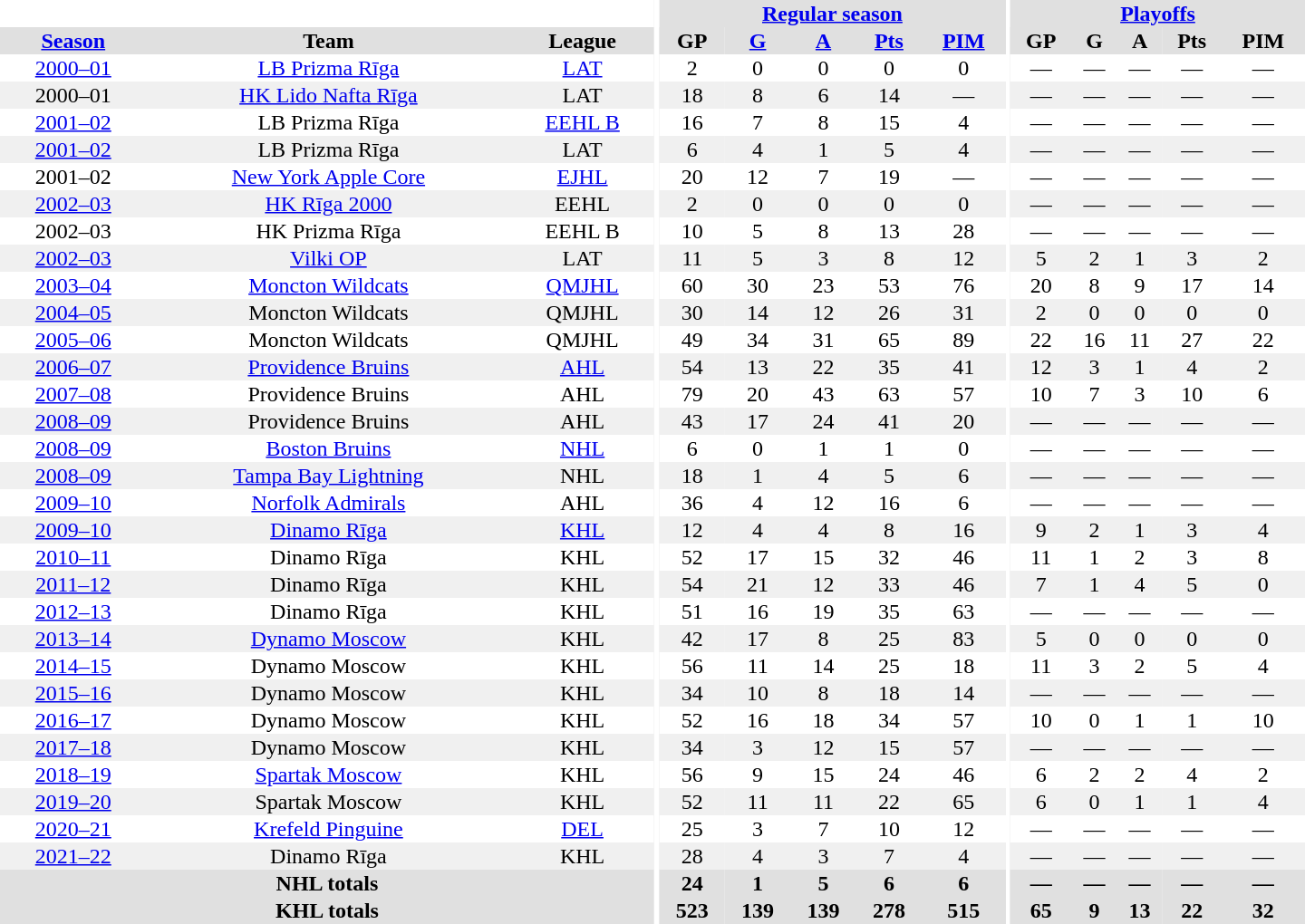<table border="0" cellpadding="1" cellspacing="0" style="text-align:center; width:60em">
<tr bgcolor="#e0e0e0">
<th colspan="3" bgcolor="#ffffff"></th>
<th rowspan="100" bgcolor="#ffffff"></th>
<th colspan="5"><a href='#'>Regular season</a></th>
<th rowspan="100" bgcolor="#ffffff"></th>
<th colspan="5"><a href='#'>Playoffs</a></th>
</tr>
<tr bgcolor="#e0e0e0">
<th><a href='#'>Season</a></th>
<th>Team</th>
<th>League</th>
<th>GP</th>
<th><a href='#'>G</a></th>
<th><a href='#'>A</a></th>
<th><a href='#'>Pts</a></th>
<th><a href='#'>PIM</a></th>
<th>GP</th>
<th>G</th>
<th>A</th>
<th>Pts</th>
<th>PIM</th>
</tr>
<tr>
<td><a href='#'>2000–01</a></td>
<td><a href='#'>LB Prizma Rīga</a></td>
<td><a href='#'>LAT</a></td>
<td>2</td>
<td>0</td>
<td>0</td>
<td>0</td>
<td>0</td>
<td>—</td>
<td>—</td>
<td>—</td>
<td>—</td>
<td>—</td>
</tr>
<tr bgcolor="#f0f0f0">
<td>2000–01</td>
<td><a href='#'>HK Lido Nafta Rīga</a></td>
<td>LAT</td>
<td>18</td>
<td>8</td>
<td>6</td>
<td>14</td>
<td>—</td>
<td>—</td>
<td>—</td>
<td>—</td>
<td>—</td>
<td>—</td>
</tr>
<tr>
<td><a href='#'>2001–02</a></td>
<td>LB Prizma Rīga</td>
<td><a href='#'>EEHL B</a></td>
<td>16</td>
<td>7</td>
<td>8</td>
<td>15</td>
<td>4</td>
<td>—</td>
<td>—</td>
<td>—</td>
<td>—</td>
<td>—</td>
</tr>
<tr bgcolor="#f0f0f0">
<td><a href='#'>2001–02</a></td>
<td>LB Prizma Rīga</td>
<td>LAT</td>
<td>6</td>
<td>4</td>
<td>1</td>
<td>5</td>
<td>4</td>
<td>—</td>
<td>—</td>
<td>—</td>
<td>—</td>
<td>—</td>
</tr>
<tr>
<td>2001–02</td>
<td><a href='#'>New York Apple Core</a></td>
<td><a href='#'>EJHL</a></td>
<td>20</td>
<td>12</td>
<td>7</td>
<td>19</td>
<td>—</td>
<td>—</td>
<td>—</td>
<td>—</td>
<td>—</td>
<td>—</td>
</tr>
<tr bgcolor="#f0f0f0">
<td><a href='#'>2002–03</a></td>
<td><a href='#'>HK Rīga 2000</a></td>
<td>EEHL</td>
<td>2</td>
<td>0</td>
<td>0</td>
<td>0</td>
<td>0</td>
<td>—</td>
<td>—</td>
<td>—</td>
<td>—</td>
<td>—</td>
</tr>
<tr>
<td>2002–03</td>
<td>HK Prizma Rīga</td>
<td>EEHL B</td>
<td>10</td>
<td>5</td>
<td>8</td>
<td>13</td>
<td>28</td>
<td>—</td>
<td>—</td>
<td>—</td>
<td>—</td>
<td>—</td>
</tr>
<tr bgcolor="#f0f0f0">
<td><a href='#'>2002–03</a></td>
<td><a href='#'>Vilki OP</a></td>
<td>LAT</td>
<td>11</td>
<td>5</td>
<td>3</td>
<td>8</td>
<td>12</td>
<td>5</td>
<td>2</td>
<td>1</td>
<td>3</td>
<td>2</td>
</tr>
<tr>
<td><a href='#'>2003–04</a></td>
<td><a href='#'>Moncton Wildcats</a></td>
<td><a href='#'>QMJHL</a></td>
<td>60</td>
<td>30</td>
<td>23</td>
<td>53</td>
<td>76</td>
<td>20</td>
<td>8</td>
<td>9</td>
<td>17</td>
<td>14</td>
</tr>
<tr bgcolor="#f0f0f0">
<td><a href='#'>2004–05</a></td>
<td>Moncton Wildcats</td>
<td>QMJHL</td>
<td>30</td>
<td>14</td>
<td>12</td>
<td>26</td>
<td>31</td>
<td>2</td>
<td>0</td>
<td>0</td>
<td>0</td>
<td>0</td>
</tr>
<tr>
<td><a href='#'>2005–06</a></td>
<td>Moncton Wildcats</td>
<td>QMJHL</td>
<td>49</td>
<td>34</td>
<td>31</td>
<td>65</td>
<td>89</td>
<td>22</td>
<td>16</td>
<td>11</td>
<td>27</td>
<td>22</td>
</tr>
<tr bgcolor="#f0f0f0">
<td><a href='#'>2006–07</a></td>
<td><a href='#'>Providence Bruins</a></td>
<td><a href='#'>AHL</a></td>
<td>54</td>
<td>13</td>
<td>22</td>
<td>35</td>
<td>41</td>
<td>12</td>
<td>3</td>
<td>1</td>
<td>4</td>
<td>2</td>
</tr>
<tr>
<td><a href='#'>2007–08</a></td>
<td>Providence Bruins</td>
<td>AHL</td>
<td>79</td>
<td>20</td>
<td>43</td>
<td>63</td>
<td>57</td>
<td>10</td>
<td>7</td>
<td>3</td>
<td>10</td>
<td>6</td>
</tr>
<tr bgcolor="#f0f0f0">
<td><a href='#'>2008–09</a></td>
<td>Providence Bruins</td>
<td>AHL</td>
<td>43</td>
<td>17</td>
<td>24</td>
<td>41</td>
<td>20</td>
<td>—</td>
<td>—</td>
<td>—</td>
<td>—</td>
<td>—</td>
</tr>
<tr>
<td><a href='#'>2008–09</a></td>
<td><a href='#'>Boston Bruins</a></td>
<td><a href='#'>NHL</a></td>
<td>6</td>
<td>0</td>
<td>1</td>
<td>1</td>
<td>0</td>
<td>—</td>
<td>—</td>
<td>—</td>
<td>—</td>
<td>—</td>
</tr>
<tr bgcolor="#f0f0f0">
<td><a href='#'>2008–09</a></td>
<td><a href='#'>Tampa Bay Lightning</a></td>
<td>NHL</td>
<td>18</td>
<td>1</td>
<td>4</td>
<td>5</td>
<td>6</td>
<td>—</td>
<td>—</td>
<td>—</td>
<td>—</td>
<td>—</td>
</tr>
<tr>
<td><a href='#'>2009–10</a></td>
<td><a href='#'>Norfolk Admirals</a></td>
<td>AHL</td>
<td>36</td>
<td>4</td>
<td>12</td>
<td>16</td>
<td>6</td>
<td>—</td>
<td>—</td>
<td>—</td>
<td>—</td>
<td>—</td>
</tr>
<tr bgcolor="#f0f0f0">
<td><a href='#'>2009–10</a></td>
<td><a href='#'>Dinamo Rīga</a></td>
<td><a href='#'>KHL</a></td>
<td>12</td>
<td>4</td>
<td>4</td>
<td>8</td>
<td>16</td>
<td>9</td>
<td>2</td>
<td>1</td>
<td>3</td>
<td>4</td>
</tr>
<tr>
<td><a href='#'>2010–11</a></td>
<td>Dinamo Rīga</td>
<td>KHL</td>
<td>52</td>
<td>17</td>
<td>15</td>
<td>32</td>
<td>46</td>
<td>11</td>
<td>1</td>
<td>2</td>
<td>3</td>
<td>8</td>
</tr>
<tr bgcolor="#f0f0f0">
<td><a href='#'>2011–12</a></td>
<td>Dinamo Rīga</td>
<td>KHL</td>
<td>54</td>
<td>21</td>
<td>12</td>
<td>33</td>
<td>46</td>
<td>7</td>
<td>1</td>
<td>4</td>
<td>5</td>
<td>0</td>
</tr>
<tr>
<td><a href='#'>2012–13</a></td>
<td>Dinamo Rīga</td>
<td>KHL</td>
<td>51</td>
<td>16</td>
<td>19</td>
<td>35</td>
<td>63</td>
<td>—</td>
<td>—</td>
<td>—</td>
<td>—</td>
<td>—</td>
</tr>
<tr bgcolor="#f0f0f0">
<td><a href='#'>2013–14</a></td>
<td><a href='#'>Dynamo Moscow</a></td>
<td>KHL</td>
<td>42</td>
<td>17</td>
<td>8</td>
<td>25</td>
<td>83</td>
<td>5</td>
<td>0</td>
<td>0</td>
<td>0</td>
<td>0</td>
</tr>
<tr>
<td><a href='#'>2014–15</a></td>
<td>Dynamo Moscow</td>
<td>KHL</td>
<td>56</td>
<td>11</td>
<td>14</td>
<td>25</td>
<td>18</td>
<td>11</td>
<td>3</td>
<td>2</td>
<td>5</td>
<td>4</td>
</tr>
<tr bgcolor="#f0f0f0">
<td><a href='#'>2015–16</a></td>
<td>Dynamo Moscow</td>
<td>KHL</td>
<td>34</td>
<td>10</td>
<td>8</td>
<td>18</td>
<td>14</td>
<td>—</td>
<td>—</td>
<td>—</td>
<td>—</td>
<td>—</td>
</tr>
<tr>
<td><a href='#'>2016–17</a></td>
<td>Dynamo Moscow</td>
<td>KHL</td>
<td>52</td>
<td>16</td>
<td>18</td>
<td>34</td>
<td>57</td>
<td>10</td>
<td>0</td>
<td>1</td>
<td>1</td>
<td>10</td>
</tr>
<tr bgcolor="#f0f0f0">
<td><a href='#'>2017–18</a></td>
<td>Dynamo Moscow</td>
<td>KHL</td>
<td>34</td>
<td>3</td>
<td>12</td>
<td>15</td>
<td>57</td>
<td>—</td>
<td>—</td>
<td>—</td>
<td>—</td>
<td>—</td>
</tr>
<tr>
<td><a href='#'>2018–19</a></td>
<td><a href='#'>Spartak Moscow</a></td>
<td>KHL</td>
<td>56</td>
<td>9</td>
<td>15</td>
<td>24</td>
<td>46</td>
<td>6</td>
<td>2</td>
<td>2</td>
<td>4</td>
<td>2</td>
</tr>
<tr bgcolor="#f0f0f0">
<td><a href='#'>2019–20</a></td>
<td>Spartak Moscow</td>
<td>KHL</td>
<td>52</td>
<td>11</td>
<td>11</td>
<td>22</td>
<td>65</td>
<td>6</td>
<td>0</td>
<td>1</td>
<td>1</td>
<td>4</td>
</tr>
<tr>
<td><a href='#'>2020–21</a></td>
<td><a href='#'>Krefeld Pinguine</a></td>
<td><a href='#'>DEL</a></td>
<td>25</td>
<td>3</td>
<td>7</td>
<td>10</td>
<td>12</td>
<td>—</td>
<td>—</td>
<td>—</td>
<td>—</td>
<td>—</td>
</tr>
<tr bgcolor="#f0f0f0">
<td><a href='#'>2021–22</a></td>
<td>Dinamo Rīga</td>
<td>KHL</td>
<td>28</td>
<td>4</td>
<td>3</td>
<td>7</td>
<td>4</td>
<td>—</td>
<td>—</td>
<td>—</td>
<td>—</td>
<td>—</td>
</tr>
<tr bgcolor="#e0e0e0">
<th colspan="3">NHL totals</th>
<th>24</th>
<th>1</th>
<th>5</th>
<th>6</th>
<th>6</th>
<th>—</th>
<th>—</th>
<th>—</th>
<th>—</th>
<th>—</th>
</tr>
<tr bgcolor="#e0e0e0">
<th colspan="3">KHL totals</th>
<th>523</th>
<th>139</th>
<th>139</th>
<th>278</th>
<th>515</th>
<th>65</th>
<th>9</th>
<th>13</th>
<th>22</th>
<th>32</th>
</tr>
</table>
